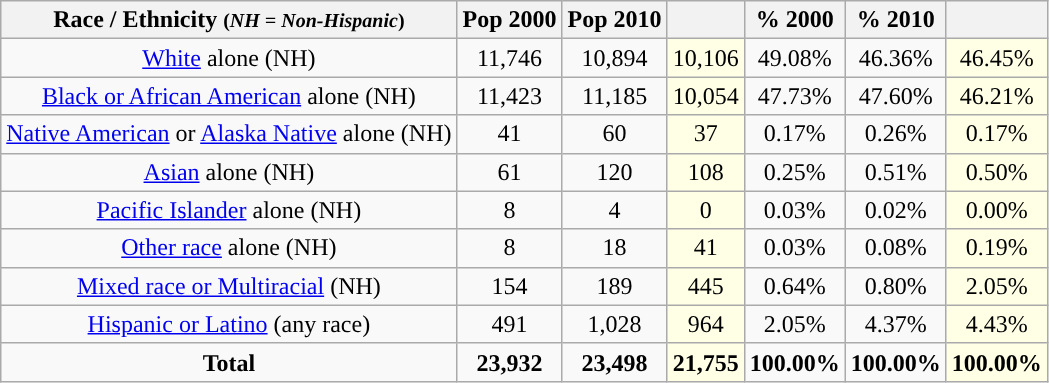<table class="wikitable" style="text-align:center;">
<tr>
<th>Race / Ethnicity <small>(<em>NH = Non-Hispanic</em>)</small></th>
<th>Pop 2000</th>
<th>Pop 2010</th>
<th></th>
<th>% 2000</th>
<th>% 2010</th>
<th></th>
</tr>
<tr>
<td><a href='#'>White</a> alone (NH)</td>
<td>11,746</td>
<td>10,894</td>
<td style='background: #ffffe6;'>10,106</td>
<td>49.08%</td>
<td>46.36%</td>
<td style='background: #ffffe6;'>46.45%</td>
</tr>
<tr>
<td><a href='#'>Black or African American</a> alone (NH)</td>
<td>11,423</td>
<td>11,185</td>
<td style='background: #ffffe6;'>10,054</td>
<td>47.73%</td>
<td>47.60%</td>
<td style='background: #ffffe6;'>46.21%</td>
</tr>
<tr>
<td><a href='#'>Native American</a> or <a href='#'>Alaska Native</a> alone (NH)</td>
<td>41</td>
<td>60</td>
<td style='background: #ffffe6;'>37</td>
<td>0.17%</td>
<td>0.26%</td>
<td style='background: #ffffe6;'>0.17%</td>
</tr>
<tr>
<td><a href='#'>Asian</a> alone (NH)</td>
<td>61</td>
<td>120</td>
<td style='background: #ffffe6;'>108</td>
<td>0.25%</td>
<td>0.51%</td>
<td style='background: #ffffe6;'>0.50%</td>
</tr>
<tr>
<td><a href='#'>Pacific Islander</a> alone (NH)</td>
<td>8</td>
<td>4</td>
<td style='background: #ffffe6;'>0</td>
<td>0.03%</td>
<td>0.02%</td>
<td style='background: #ffffe6;'>0.00%</td>
</tr>
<tr>
<td><a href='#'>Other race</a> alone (NH)</td>
<td>8</td>
<td>18</td>
<td style='background: #ffffe6;'>41</td>
<td>0.03%</td>
<td>0.08%</td>
<td style='background: #ffffe6;'>0.19%</td>
</tr>
<tr>
<td><a href='#'>Mixed race or Multiracial</a> (NH)</td>
<td>154</td>
<td>189</td>
<td style='background: #ffffe6;'>445</td>
<td>0.64%</td>
<td>0.80%</td>
<td style='background: #ffffe6;'>2.05%</td>
</tr>
<tr>
<td><a href='#'>Hispanic or Latino</a> (any race)</td>
<td>491</td>
<td>1,028</td>
<td style='background: #ffffe6;'>964</td>
<td>2.05%</td>
<td>4.37%</td>
<td style='background: #ffffe6;'>4.43%</td>
</tr>
<tr>
<td><strong>Total</strong></td>
<td><strong>23,932</strong></td>
<td><strong>23,498</strong></td>
<td style='background: #ffffe6;'><strong>21,755</strong></td>
<td><strong>100.00%</strong></td>
<td><strong>100.00%</strong></td>
<td style='background: #ffffe6;'><strong>100.00%</strong></td>
</tr>
</table>
